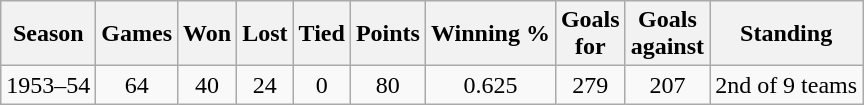<table class="wikitable" style="text-align:center">
<tr>
<th>Season</th>
<th>Games</th>
<th>Won</th>
<th>Lost</th>
<th>Tied</th>
<th>Points</th>
<th>Winning %</th>
<th>Goals<br>for</th>
<th>Goals<br>against</th>
<th>Standing</th>
</tr>
<tr>
<td>1953–54</td>
<td>64</td>
<td>40</td>
<td>24</td>
<td>0</td>
<td>80</td>
<td>0.625</td>
<td>279</td>
<td>207</td>
<td>2nd of 9 teams</td>
</tr>
</table>
